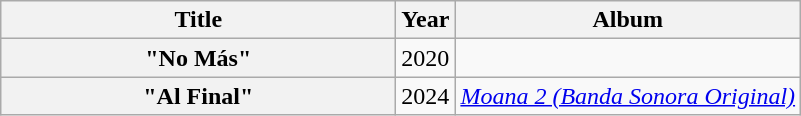<table class="wikitable plainrowheaders" style="text-align:center;">
<tr>
<th scope="col" style="width:16em;">Title</th>
<th scope="col">Year</th>
<th scope="col">Album</th>
</tr>
<tr>
<th scope="row">"No Más"</th>
<td>2020</td>
<td></td>
</tr>
<tr>
<th scope="row">"Al Final" <br></th>
<td>2024</td>
<td><em><a href='#'>Moana 2 (Banda Sonora Original)</a></em></td>
</tr>
</table>
